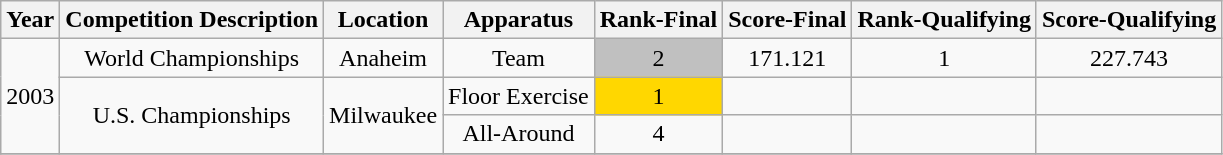<table class="wikitable" style="text-align:center">
<tr>
<th>Year</th>
<th>Competition Description</th>
<th>Location</th>
<th>Apparatus</th>
<th>Rank-Final</th>
<th>Score-Final</th>
<th>Rank-Qualifying</th>
<th>Score-Qualifying</th>
</tr>
<tr>
<td rowspan="3">2003</td>
<td>World Championships</td>
<td>Anaheim</td>
<td>Team</td>
<td bgcolor="silver">2</td>
<td>171.121</td>
<td>1</td>
<td>227.743</td>
</tr>
<tr>
<td rowspan="2">U.S. Championships</td>
<td rowspan="2">Milwaukee</td>
<td>Floor Exercise</td>
<td bgcolor="gold">1</td>
<td></td>
<td></td>
<td></td>
</tr>
<tr>
<td>All-Around</td>
<td>4</td>
<td></td>
<td></td>
<td></td>
</tr>
<tr>
</tr>
</table>
